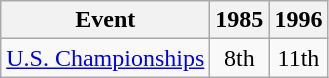<table class="wikitable" style="text-align:center">
<tr>
<th>Event</th>
<th>1985</th>
<th>1996</th>
</tr>
<tr>
<td align=left><a href='#'>U.S. Championships</a></td>
<td>8th</td>
<td>11th</td>
</tr>
</table>
